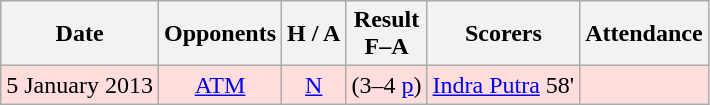<table class="wikitable" style="text-align:center">
<tr>
<th>Date</th>
<th>Opponents</th>
<th>H / A</th>
<th>Result<br>F–A</th>
<th>Scorers</th>
<th>Attendance</th>
</tr>
<tr bgcolor="#ffdddd">
<td>5 January 2013</td>
<td> <a href='#'>ATM</a></td>
<td><a href='#'>N</a></td>
<td> (3–4 <a href='#'>p</a>)</td>
<td><a href='#'>Indra Putra</a> 58'</td>
<td></td>
</tr>
</table>
